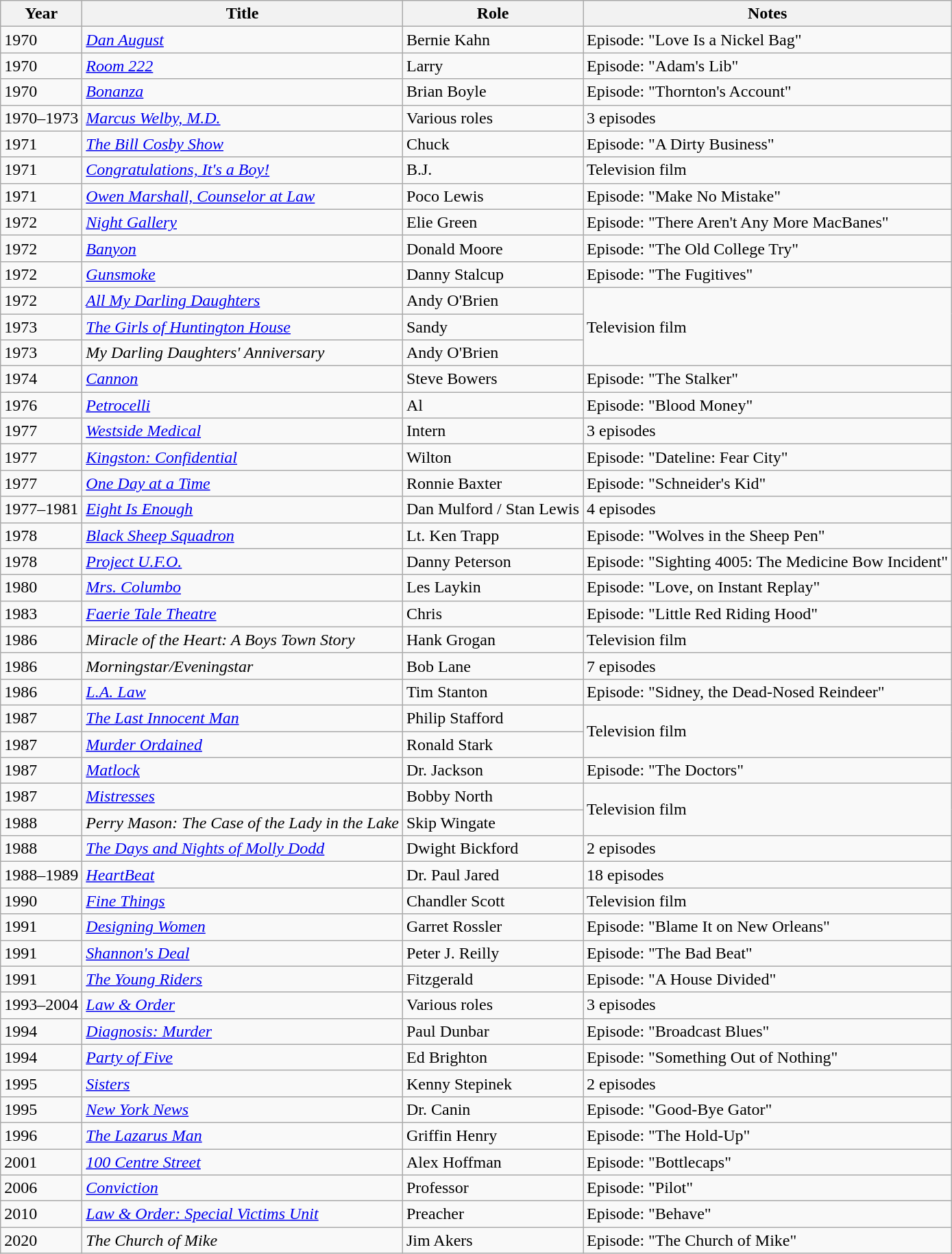<table class="wikitable sortable">
<tr>
<th>Year</th>
<th>Title</th>
<th>Role</th>
<th>Notes</th>
</tr>
<tr>
<td>1970</td>
<td><em><a href='#'>Dan August</a></em></td>
<td>Bernie Kahn</td>
<td>Episode: "Love Is a Nickel Bag"</td>
</tr>
<tr>
<td>1970</td>
<td><em><a href='#'>Room 222</a></em></td>
<td>Larry</td>
<td>Episode: "Adam's Lib"</td>
</tr>
<tr>
<td>1970</td>
<td><em><a href='#'>Bonanza</a></em></td>
<td>Brian Boyle</td>
<td>Episode: "Thornton's Account"</td>
</tr>
<tr>
<td>1970–1973</td>
<td><em><a href='#'>Marcus Welby, M.D.</a></em></td>
<td>Various roles</td>
<td>3 episodes</td>
</tr>
<tr>
<td>1971</td>
<td><em><a href='#'>The Bill Cosby Show</a></em></td>
<td>Chuck</td>
<td>Episode: "A Dirty Business"</td>
</tr>
<tr>
<td>1971</td>
<td><em><a href='#'>Congratulations, It's a Boy!</a></em></td>
<td>B.J.</td>
<td>Television film</td>
</tr>
<tr>
<td>1971</td>
<td><em><a href='#'>Owen Marshall, Counselor at Law</a></em></td>
<td>Poco Lewis</td>
<td>Episode: "Make No Mistake"</td>
</tr>
<tr>
<td>1972</td>
<td><em><a href='#'>Night Gallery</a></em></td>
<td>Elie Green</td>
<td>Episode: "There Aren't Any More MacBanes"</td>
</tr>
<tr>
<td>1972</td>
<td><em><a href='#'>Banyon</a></em></td>
<td>Donald Moore</td>
<td>Episode: "The Old College Try"</td>
</tr>
<tr>
<td>1972</td>
<td><em><a href='#'>Gunsmoke</a></em></td>
<td>Danny Stalcup</td>
<td>Episode: "The Fugitives"</td>
</tr>
<tr>
<td>1972</td>
<td><em><a href='#'>All My Darling Daughters</a></em></td>
<td>Andy O'Brien</td>
<td rowspan="3">Television film</td>
</tr>
<tr>
<td>1973</td>
<td><em><a href='#'>The Girls of Huntington House</a></em></td>
<td>Sandy</td>
</tr>
<tr>
<td>1973</td>
<td><em>My Darling Daughters' Anniversary</em></td>
<td>Andy O'Brien</td>
</tr>
<tr>
<td>1974</td>
<td><a href='#'><em>Cannon</em></a></td>
<td>Steve Bowers</td>
<td>Episode: "The Stalker"</td>
</tr>
<tr>
<td>1976</td>
<td><em><a href='#'>Petrocelli</a></em></td>
<td>Al</td>
<td>Episode: "Blood Money"</td>
</tr>
<tr>
<td>1977</td>
<td><em><a href='#'>Westside Medical</a></em></td>
<td>Intern</td>
<td>3 episodes</td>
</tr>
<tr>
<td>1977</td>
<td><em><a href='#'>Kingston: Confidential</a></em></td>
<td>Wilton</td>
<td>Episode: "Dateline: Fear City"</td>
</tr>
<tr>
<td>1977</td>
<td><a href='#'><em>One Day at a Time</em></a></td>
<td>Ronnie Baxter</td>
<td>Episode: "Schneider's Kid"</td>
</tr>
<tr>
<td>1977–1981</td>
<td><em><a href='#'>Eight Is Enough</a></em></td>
<td>Dan Mulford / Stan Lewis</td>
<td>4 episodes</td>
</tr>
<tr>
<td>1978</td>
<td><em><a href='#'>Black Sheep Squadron</a></em></td>
<td>Lt. Ken Trapp</td>
<td>Episode: "Wolves in the Sheep Pen"</td>
</tr>
<tr>
<td>1978</td>
<td><em><a href='#'>Project U.F.O.</a></em></td>
<td>Danny Peterson</td>
<td>Episode: "Sighting 4005: The Medicine Bow Incident"</td>
</tr>
<tr>
<td>1980</td>
<td><em><a href='#'>Mrs. Columbo</a></em></td>
<td>Les Laykin</td>
<td>Episode: "Love, on Instant Replay"</td>
</tr>
<tr>
<td>1983</td>
<td><em><a href='#'>Faerie Tale Theatre</a></em></td>
<td>Chris</td>
<td>Episode: "Little Red Riding Hood"</td>
</tr>
<tr>
<td>1986</td>
<td><em>Miracle of the Heart: A Boys Town Story</em></td>
<td>Hank Grogan</td>
<td>Television film</td>
</tr>
<tr>
<td>1986</td>
<td><em>Morningstar/Eveningstar</em></td>
<td>Bob Lane</td>
<td>7 episodes</td>
</tr>
<tr>
<td>1986</td>
<td><em><a href='#'>L.A. Law</a></em></td>
<td>Tim Stanton</td>
<td>Episode: "Sidney, the Dead-Nosed Reindeer"</td>
</tr>
<tr>
<td>1987</td>
<td><em><a href='#'>The Last Innocent Man</a></em></td>
<td>Philip Stafford</td>
<td rowspan="2">Television film</td>
</tr>
<tr>
<td>1987</td>
<td><em><a href='#'>Murder Ordained</a></em></td>
<td>Ronald Stark</td>
</tr>
<tr>
<td>1987</td>
<td><a href='#'><em>Matlock</em></a></td>
<td>Dr. Jackson</td>
<td>Episode: "The Doctors"</td>
</tr>
<tr>
<td>1987</td>
<td><a href='#'><em>Mistresses</em></a></td>
<td>Bobby North</td>
<td rowspan="2">Television film</td>
</tr>
<tr>
<td>1988</td>
<td><em>Perry Mason: The Case of the Lady in the Lake</em></td>
<td>Skip Wingate</td>
</tr>
<tr>
<td>1988</td>
<td><em><a href='#'>The Days and Nights of Molly Dodd</a></em></td>
<td>Dwight Bickford</td>
<td>2 episodes</td>
</tr>
<tr>
<td>1988–1989</td>
<td><a href='#'><em>HeartBeat</em></a></td>
<td>Dr. Paul Jared</td>
<td>18 episodes</td>
</tr>
<tr>
<td>1990</td>
<td><a href='#'><em>Fine Things</em></a></td>
<td>Chandler Scott</td>
<td>Television film</td>
</tr>
<tr>
<td>1991</td>
<td><em><a href='#'>Designing Women</a></em></td>
<td>Garret Rossler</td>
<td>Episode: "Blame It on New Orleans"</td>
</tr>
<tr>
<td>1991</td>
<td><em><a href='#'>Shannon's Deal</a></em></td>
<td>Peter J. Reilly</td>
<td>Episode: "The Bad Beat"</td>
</tr>
<tr>
<td>1991</td>
<td><em><a href='#'>The Young Riders</a></em></td>
<td>Fitzgerald</td>
<td>Episode: "A House Divided"</td>
</tr>
<tr>
<td>1993–2004</td>
<td><em><a href='#'>Law & Order</a></em></td>
<td>Various roles</td>
<td>3 episodes</td>
</tr>
<tr>
<td>1994</td>
<td><em><a href='#'>Diagnosis: Murder</a></em></td>
<td>Paul Dunbar</td>
<td>Episode: "Broadcast Blues"</td>
</tr>
<tr>
<td>1994</td>
<td><em><a href='#'>Party of Five</a></em></td>
<td>Ed Brighton</td>
<td>Episode: "Something Out of Nothing"</td>
</tr>
<tr>
<td>1995</td>
<td><a href='#'><em>Sisters</em></a></td>
<td>Kenny Stepinek</td>
<td>2 episodes</td>
</tr>
<tr>
<td>1995</td>
<td><em><a href='#'>New York News</a></em></td>
<td>Dr. Canin</td>
<td>Episode: "Good-Bye Gator"</td>
</tr>
<tr>
<td>1996</td>
<td><em><a href='#'>The Lazarus Man</a></em></td>
<td>Griffin Henry</td>
<td>Episode: "The Hold-Up"</td>
</tr>
<tr>
<td>2001</td>
<td><em><a href='#'>100 Centre Street</a></em></td>
<td>Alex Hoffman</td>
<td>Episode: "Bottlecaps"</td>
</tr>
<tr>
<td>2006</td>
<td><a href='#'><em>Conviction</em></a></td>
<td>Professor</td>
<td>Episode: "Pilot"</td>
</tr>
<tr>
<td>2010</td>
<td><em><a href='#'>Law & Order: Special Victims Unit</a></em></td>
<td>Preacher</td>
<td>Episode: "Behave"</td>
</tr>
<tr>
<td>2020</td>
<td><em>The Church of Mike</em></td>
<td>Jim Akers</td>
<td>Episode: "The Church of Mike"</td>
</tr>
</table>
